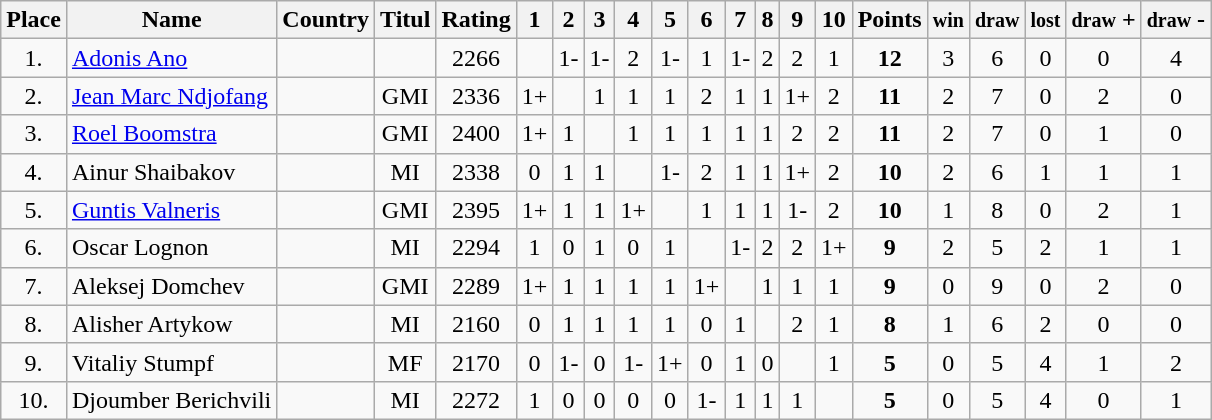<table class=wikitable style="text-align: center;">
<tr>
<th>Place</th>
<th>Name</th>
<th>Country</th>
<th>Titul</th>
<th>Rating</th>
<th>1</th>
<th>2</th>
<th>3</th>
<th>4</th>
<th>5</th>
<th>6</th>
<th>7</th>
<th>8</th>
<th>9</th>
<th>10</th>
<th>Points</th>
<th><small>win</small></th>
<th><small>draw</small></th>
<th><small>lost</small></th>
<th><small>draw</small> +</th>
<th><small>draw</small> -</th>
</tr>
<tr>
<td>1.</td>
<td align="left"><a href='#'>Adonis Ano</a></td>
<td align="left"></td>
<td></td>
<td>2266</td>
<td></td>
<td>1-</td>
<td>1-</td>
<td>2</td>
<td>1-</td>
<td>1</td>
<td>1-</td>
<td>2</td>
<td>2</td>
<td>1</td>
<td><strong>12</strong></td>
<td>3</td>
<td>6</td>
<td>0</td>
<td>0</td>
<td>4</td>
</tr>
<tr>
<td>2.</td>
<td align="left"><a href='#'>Jean Marc Ndjofang</a></td>
<td align="left"></td>
<td>GMI</td>
<td>2336</td>
<td>1+</td>
<td></td>
<td>1</td>
<td>1</td>
<td>1</td>
<td>2</td>
<td>1</td>
<td>1</td>
<td>1+</td>
<td>2</td>
<td><strong>11</strong></td>
<td>2</td>
<td>7</td>
<td>0</td>
<td>2</td>
<td>0</td>
</tr>
<tr>
<td>3.</td>
<td align="left"><a href='#'>Roel Boomstra</a></td>
<td align="left"></td>
<td>GMI</td>
<td>2400</td>
<td>1+</td>
<td>1</td>
<td></td>
<td>1</td>
<td>1</td>
<td>1</td>
<td>1</td>
<td>1</td>
<td>2</td>
<td>2</td>
<td><strong>11</strong></td>
<td>2</td>
<td>7</td>
<td>0</td>
<td>1</td>
<td>0</td>
</tr>
<tr>
<td>4.</td>
<td align="left">Ainur Shaibakov</td>
<td align="left"></td>
<td>MI</td>
<td>2338</td>
<td>0</td>
<td>1</td>
<td>1</td>
<td></td>
<td>1-</td>
<td>2</td>
<td>1</td>
<td>1</td>
<td>1+</td>
<td>2</td>
<td><strong>10</strong></td>
<td>2</td>
<td>6</td>
<td>1</td>
<td>1</td>
<td>1</td>
</tr>
<tr>
<td>5.</td>
<td align="left"><a href='#'>Guntis Valneris</a></td>
<td align="left"></td>
<td>GMI</td>
<td>2395</td>
<td>1+</td>
<td>1</td>
<td>1</td>
<td>1+</td>
<td></td>
<td>1</td>
<td>1</td>
<td>1</td>
<td>1-</td>
<td>2</td>
<td><strong>10</strong></td>
<td>1</td>
<td>8</td>
<td>0</td>
<td>2</td>
<td>1</td>
</tr>
<tr>
<td>6.</td>
<td align="left">Oscar Lognon</td>
<td align="left"></td>
<td>MI</td>
<td>2294</td>
<td>1</td>
<td>0</td>
<td>1</td>
<td>0</td>
<td>1</td>
<td></td>
<td>1-</td>
<td>2</td>
<td>2</td>
<td>1+</td>
<td><strong>9</strong></td>
<td>2</td>
<td>5</td>
<td>2</td>
<td>1</td>
<td>1</td>
</tr>
<tr>
<td>7.</td>
<td align="left">Aleksej Domchev</td>
<td align="left"></td>
<td>GMI</td>
<td>2289</td>
<td>1+</td>
<td>1</td>
<td>1</td>
<td>1</td>
<td>1</td>
<td>1+</td>
<td></td>
<td>1</td>
<td>1</td>
<td>1</td>
<td><strong>9</strong></td>
<td>0</td>
<td>9</td>
<td>0</td>
<td>2</td>
<td>0</td>
</tr>
<tr>
<td>8.</td>
<td align="left">Alisher Artykow</td>
<td align="left"></td>
<td>MI</td>
<td>2160</td>
<td>0</td>
<td>1</td>
<td>1</td>
<td>1</td>
<td>1</td>
<td>0</td>
<td>1</td>
<td></td>
<td>2</td>
<td>1</td>
<td><strong>8</strong></td>
<td>1</td>
<td>6</td>
<td>2</td>
<td>0</td>
<td>0</td>
</tr>
<tr>
<td>9.</td>
<td align="left">Vitaliy Stumpf</td>
<td align="left"></td>
<td>MF</td>
<td>2170</td>
<td>0</td>
<td>1-</td>
<td>0</td>
<td>1-</td>
<td>1+</td>
<td>0</td>
<td>1</td>
<td>0</td>
<td></td>
<td>1</td>
<td><strong>5</strong></td>
<td>0</td>
<td>5</td>
<td>4</td>
<td>1</td>
<td>2</td>
</tr>
<tr>
<td>10.</td>
<td align="left">Djoumber Berichvili</td>
<td align="left"></td>
<td>MI</td>
<td>2272</td>
<td>1</td>
<td>0</td>
<td>0</td>
<td>0</td>
<td>0</td>
<td>1-</td>
<td>1</td>
<td>1</td>
<td>1</td>
<td></td>
<td><strong>5</strong></td>
<td>0</td>
<td>5</td>
<td>4</td>
<td>0</td>
<td>1</td>
</tr>
</table>
